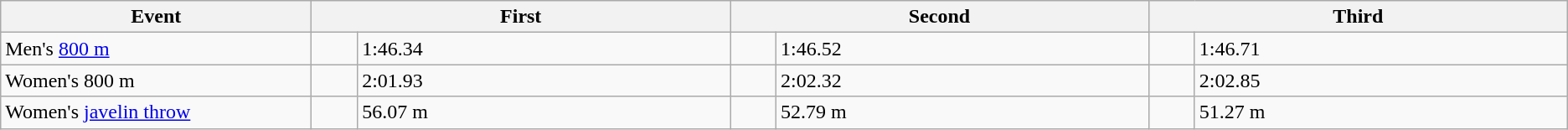<table class=wikitable>
<tr>
<th style="width:15em">Event</th>
<th colspan=2 style="width:30em">First</th>
<th colspan=2 style="width:30em">Second</th>
<th colspan=2 style="width:30em">Third</th>
</tr>
<tr>
<td>Men's <a href='#'>800&nbsp;m</a></td>
<td></td>
<td>1:46.34</td>
<td></td>
<td>1:46.52</td>
<td></td>
<td>1:46.71</td>
</tr>
<tr>
<td>Women's 800 m</td>
<td></td>
<td>2:01.93</td>
<td></td>
<td>2:02.32</td>
<td></td>
<td>2:02.85</td>
</tr>
<tr>
<td>Women's <a href='#'>javelin throw</a></td>
<td></td>
<td>56.07 m</td>
<td></td>
<td>52.79 m</td>
<td></td>
<td>51.27 m</td>
</tr>
</table>
